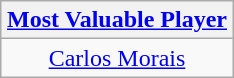<table class=wikitable style="text-align:center; margin:auto">
<tr>
<th><a href='#'>Most Valuable Player</a></th>
</tr>
<tr>
<td> <a href='#'>Carlos Morais</a></td>
</tr>
</table>
